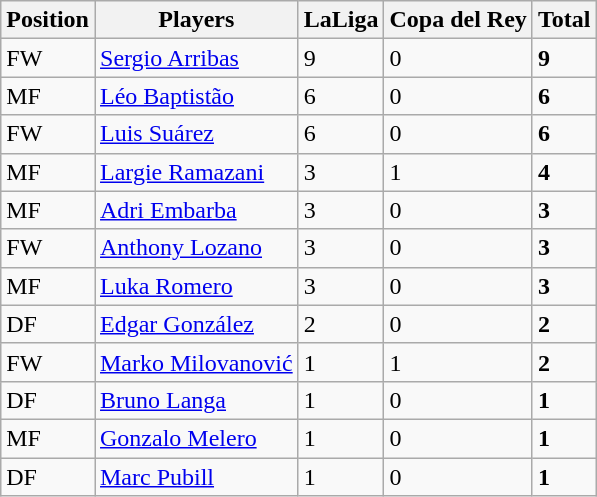<table class="wikitable">
<tr>
<th>Position</th>
<th>Players</th>
<th>LaLiga</th>
<th>Copa del Rey</th>
<th>Total</th>
</tr>
<tr>
<td>FW</td>
<td> <a href='#'>Sergio Arribas</a></td>
<td>9</td>
<td>0</td>
<td><strong>9</strong></td>
</tr>
<tr>
<td>MF</td>
<td> <a href='#'>Léo Baptistão</a></td>
<td>6</td>
<td>0</td>
<td><strong>6</strong></td>
</tr>
<tr>
<td>FW</td>
<td> <a href='#'>Luis Suárez</a></td>
<td>6</td>
<td>0</td>
<td><strong>6</strong></td>
</tr>
<tr>
<td>MF</td>
<td> <a href='#'>Largie Ramazani</a></td>
<td>3</td>
<td>1</td>
<td><strong>4</strong></td>
</tr>
<tr>
<td>MF</td>
<td> <a href='#'>Adri Embarba</a></td>
<td>3</td>
<td>0</td>
<td><strong>3</strong></td>
</tr>
<tr>
<td>FW</td>
<td> <a href='#'>Anthony Lozano</a></td>
<td>3</td>
<td>0</td>
<td><strong>3</strong></td>
</tr>
<tr>
<td>MF</td>
<td> <a href='#'>Luka Romero</a></td>
<td>3</td>
<td>0</td>
<td><strong>3</strong></td>
</tr>
<tr>
<td>DF</td>
<td> <a href='#'>Edgar González</a></td>
<td>2</td>
<td>0</td>
<td><strong>2</strong></td>
</tr>
<tr>
<td>FW</td>
<td> <a href='#'>Marko Milovanović</a></td>
<td>1</td>
<td>1</td>
<td><strong>2</strong></td>
</tr>
<tr>
<td>DF</td>
<td> <a href='#'>Bruno Langa</a></td>
<td>1</td>
<td>0</td>
<td><strong>1</strong></td>
</tr>
<tr>
<td>MF</td>
<td> <a href='#'>Gonzalo Melero</a></td>
<td>1</td>
<td>0</td>
<td><strong>1</strong></td>
</tr>
<tr>
<td>DF</td>
<td> <a href='#'>Marc Pubill</a></td>
<td>1</td>
<td>0</td>
<td><strong>1</strong></td>
</tr>
</table>
